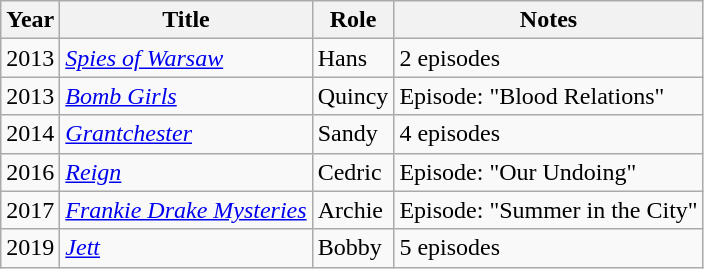<table class="wikitable sortable">
<tr>
<th>Year</th>
<th>Title</th>
<th>Role</th>
<th>Notes</th>
</tr>
<tr>
<td>2013</td>
<td><em><a href='#'>Spies of Warsaw</a></em></td>
<td>Hans</td>
<td>2 episodes</td>
</tr>
<tr>
<td>2013</td>
<td><em><a href='#'>Bomb Girls</a></em></td>
<td>Quincy</td>
<td>Episode: "Blood Relations"</td>
</tr>
<tr>
<td>2014</td>
<td><em><a href='#'>Grantchester</a></em></td>
<td>Sandy</td>
<td>4 episodes</td>
</tr>
<tr>
<td>2016</td>
<td><em><a href='#'>Reign</a></em></td>
<td>Cedric</td>
<td>Episode: "Our Undoing"</td>
</tr>
<tr>
<td>2017</td>
<td><em><a href='#'>Frankie Drake Mysteries</a></em></td>
<td>Archie</td>
<td>Episode: "Summer in the City"</td>
</tr>
<tr>
<td>2019</td>
<td><em><a href='#'>Jett</a></em></td>
<td>Bobby</td>
<td>5 episodes</td>
</tr>
</table>
